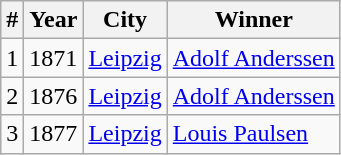<table class="sortable wikitable">
<tr>
<th>#</th>
<th>Year</th>
<th>City</th>
<th>Winner</th>
</tr>
<tr>
<td>1</td>
<td>1871</td>
<td><a href='#'>Leipzig</a></td>
<td><a href='#'>Adolf Anderssen</a></td>
</tr>
<tr>
<td>2</td>
<td>1876</td>
<td><a href='#'>Leipzig</a></td>
<td><a href='#'>Adolf Anderssen</a></td>
</tr>
<tr>
<td>3</td>
<td>1877</td>
<td><a href='#'>Leipzig</a></td>
<td><a href='#'>Louis Paulsen</a></td>
</tr>
</table>
